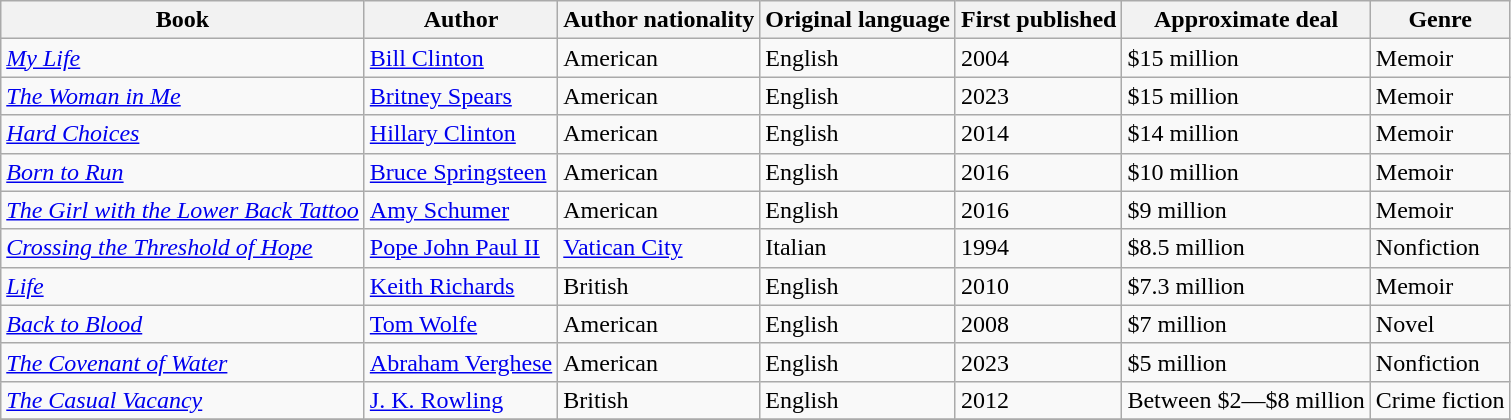<table class="wikitable sortable">
<tr ">
<th>Book</th>
<th>Author</th>
<th>Author nationality</th>
<th>Original language</th>
<th>First published</th>
<th>Approximate deal</th>
<th>Genre</th>
</tr>
<tr>
<td><em><a href='#'>My Life</a></em></td>
<td><a href='#'>Bill Clinton</a></td>
<td>American</td>
<td>English</td>
<td>2004</td>
<td>$15 million</td>
<td>Memoir</td>
</tr>
<tr>
<td><em><a href='#'>The Woman in Me</a></em></td>
<td><a href='#'>Britney Spears</a></td>
<td>American</td>
<td>English</td>
<td>2023</td>
<td>$15 million</td>
<td>Memoir</td>
</tr>
<tr>
<td><em><a href='#'>Hard Choices</a></em></td>
<td><a href='#'>Hillary Clinton</a></td>
<td>American</td>
<td>English</td>
<td>2014</td>
<td>$14 million</td>
<td>Memoir</td>
</tr>
<tr>
<td><em><a href='#'>Born to Run</a></em></td>
<td><a href='#'>Bruce Springsteen</a></td>
<td>American</td>
<td>English</td>
<td>2016</td>
<td>$10 million</td>
<td>Memoir</td>
</tr>
<tr>
<td><em><a href='#'>The Girl with the Lower Back Tattoo</a></em></td>
<td><a href='#'>Amy Schumer</a></td>
<td>American</td>
<td>English</td>
<td>2016</td>
<td>$9 million</td>
<td>Memoir</td>
</tr>
<tr>
<td><em><a href='#'>Crossing the Threshold of Hope</a></em></td>
<td><a href='#'>Pope John Paul II</a></td>
<td><a href='#'>Vatican City</a></td>
<td>Italian</td>
<td>1994</td>
<td>$8.5 million</td>
<td>Nonfiction</td>
</tr>
<tr>
<td><em><a href='#'>Life</a></em></td>
<td><a href='#'>Keith Richards</a></td>
<td>British</td>
<td>English</td>
<td>2010</td>
<td>$7.3 million</td>
<td>Memoir</td>
</tr>
<tr>
<td><em><a href='#'>Back to Blood</a></em></td>
<td><a href='#'>Tom Wolfe</a></td>
<td>American</td>
<td>English</td>
<td>2008</td>
<td>$7 million</td>
<td>Novel</td>
</tr>
<tr>
<td><em><a href='#'>The Covenant of Water</a></em></td>
<td><a href='#'>Abraham Verghese</a></td>
<td>American</td>
<td>English</td>
<td>2023</td>
<td>$5 million</td>
<td>Nonfiction</td>
</tr>
<tr>
<td><em><a href='#'>The Casual Vacancy</a></em></td>
<td><a href='#'>J. K. Rowling</a></td>
<td>British</td>
<td>English</td>
<td>2012</td>
<td>Between $2—$8 million</td>
<td>Crime fiction</td>
</tr>
<tr>
</tr>
</table>
